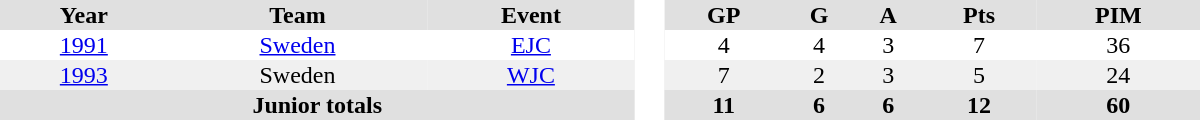<table border="0" cellpadding="1" cellspacing="0" style="text-align:center; width:50em">
<tr ALIGN="center" bgcolor="#e0e0e0">
<th>Year</th>
<th>Team</th>
<th>Event</th>
<th rowspan="99" bgcolor="#ffffff"> </th>
<th>GP</th>
<th>G</th>
<th>A</th>
<th>Pts</th>
<th>PIM</th>
</tr>
<tr>
<td><a href='#'>1991</a></td>
<td><a href='#'>Sweden</a></td>
<td><a href='#'>EJC</a></td>
<td>4</td>
<td>4</td>
<td>3</td>
<td>7</td>
<td>36</td>
</tr>
<tr bgcolor="#f0f0f0">
<td><a href='#'>1993</a></td>
<td>Sweden</td>
<td><a href='#'>WJC</a></td>
<td>7</td>
<td>2</td>
<td>3</td>
<td>5</td>
<td>24</td>
</tr>
<tr bgcolor="#e0e0e0">
<th colspan=3>Junior totals</th>
<th>11</th>
<th>6</th>
<th>6</th>
<th>12</th>
<th>60</th>
</tr>
</table>
